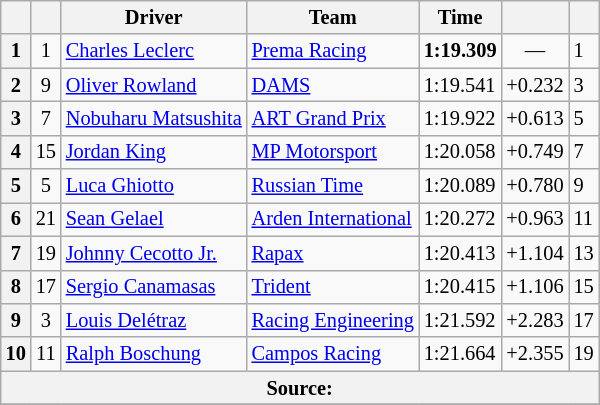<table class="wikitable" style="font-size:85%">
<tr>
<th scope="col"></th>
<th scope="col"></th>
<th scope="col">Driver</th>
<th scope="col">Team</th>
<th scope="col">Time</th>
<th scope="col"></th>
<th scope="col"></th>
</tr>
<tr>
<th scope="row">1</th>
<td align="center">1</td>
<td> <a href='#'>Charles Leclerc</a></td>
<td><a href='#'>Prema Racing</a></td>
<td><strong>1:19.309</strong></td>
<td align="center">—</td>
<td>1</td>
</tr>
<tr>
<th scope="row">2</th>
<td align="center">9</td>
<td> <a href='#'>Oliver Rowland</a></td>
<td><a href='#'>DAMS</a></td>
<td>1:19.541</td>
<td>+0.232</td>
<td>3</td>
</tr>
<tr>
<th scope="row">3</th>
<td align="center">7</td>
<td> <a href='#'>Nobuharu Matsushita</a></td>
<td><a href='#'>ART Grand Prix</a></td>
<td>1:19.922</td>
<td>+0.613</td>
<td>5</td>
</tr>
<tr>
<th scope="row">4</th>
<td align="center">15</td>
<td> <a href='#'>Jordan King</a></td>
<td><a href='#'>MP Motorsport</a></td>
<td>1:20.058</td>
<td>+0.749</td>
<td>7</td>
</tr>
<tr>
<th scope="row">5</th>
<td align="center">5</td>
<td> <a href='#'>Luca Ghiotto</a></td>
<td><a href='#'>Russian Time</a></td>
<td>1:20.089</td>
<td>+0.780</td>
<td>9</td>
</tr>
<tr>
<th scope="row">6</th>
<td align="center">21</td>
<td> <a href='#'>Sean Gelael</a></td>
<td><a href='#'>Arden International</a></td>
<td>1:20.272</td>
<td>+0.963</td>
<td>11</td>
</tr>
<tr>
<th scope="row">7</th>
<td align="center">19</td>
<td> <a href='#'>Johnny Cecotto Jr.</a></td>
<td><a href='#'>Rapax</a></td>
<td>1:20.413</td>
<td>+1.104</td>
<td>13</td>
</tr>
<tr>
<th scope="row">8</th>
<td align="center">17</td>
<td> <a href='#'>Sergio Canamasas</a></td>
<td><a href='#'>Trident</a></td>
<td>1:20.415</td>
<td>+1.106</td>
<td>15</td>
</tr>
<tr>
<th scope="row">9</th>
<td align="center">3</td>
<td> <a href='#'>Louis Delétraz</a></td>
<td><a href='#'>Racing Engineering</a></td>
<td>1:21.592</td>
<td>+2.283</td>
<td>17</td>
</tr>
<tr>
<th scope="row">10</th>
<td align="center">11</td>
<td> <a href='#'>Ralph Boschung</a></td>
<td><a href='#'>Campos Racing</a></td>
<td>1:21.664</td>
<td>+2.355</td>
<td>19</td>
</tr>
<tr>
<th colspan="7">Source:</th>
</tr>
<tr>
</tr>
</table>
